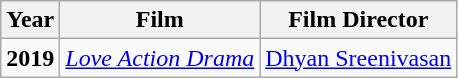<table class="wikitable sortable">
<tr>
<th>Year</th>
<th>Film</th>
<th>Film Director</th>
</tr>
<tr>
<td><strong>2019</strong></td>
<td><em><a href='#'>Love Action Drama</a></em></td>
<td><a href='#'>Dhyan Sreenivasan</a></td>
</tr>
</table>
